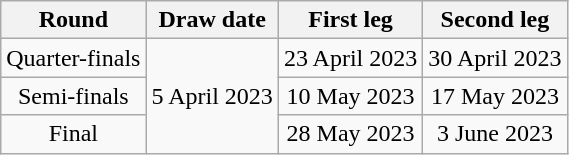<table class="wikitable" style="text-align:center">
<tr>
<th>Round</th>
<th>Draw date</th>
<th>First leg</th>
<th>Second leg</th>
</tr>
<tr>
<td>Quarter-finals</td>
<td rowspan=3>5 April 2023</td>
<td>23 April 2023</td>
<td>30 April 2023</td>
</tr>
<tr>
<td>Semi-finals</td>
<td>10 May 2023</td>
<td>17 May 2023</td>
</tr>
<tr>
<td>Final</td>
<td>28 May 2023</td>
<td>3 June 2023</td>
</tr>
</table>
